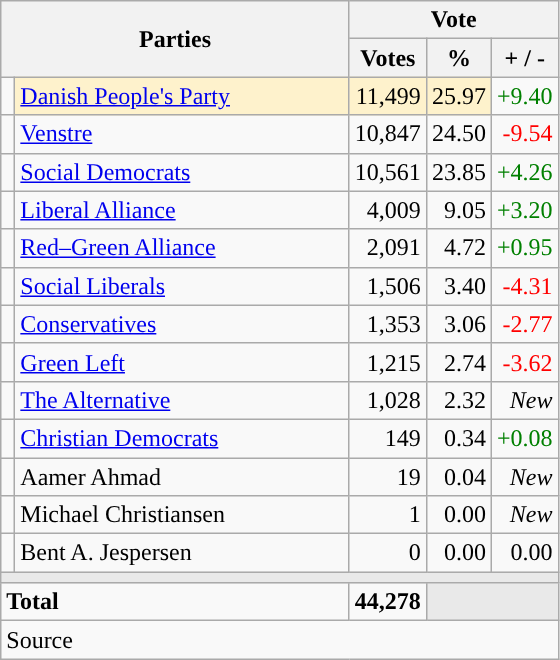<table class="wikitable" style="text-align:right;">
<tr>
<th style="text-align:centre;" rowspan="2" colspan="2" width="225">Parties</th>
<th colspan="3">Vote</th>
</tr>
<tr>
<th width="15">Votes</th>
<th width="15">%</th>
<th width="15">+ / -</th>
</tr>
<tr>
<td width="2" style="color:inherit;background:"></td>
<td bgcolor=#fef2cc  align="left"><a href='#'>Danish People's Party</a></td>
<td bgcolor=#fef2cc>11,499</td>
<td bgcolor=#fef2cc>25.97</td>
<td style=color:green;>+9.40</td>
</tr>
<tr>
<td width="2" style="color:inherit;background:"></td>
<td align="left"><a href='#'>Venstre</a></td>
<td>10,847</td>
<td>24.50</td>
<td style=color:red;>-9.54</td>
</tr>
<tr>
<td width="2" style="color:inherit;background:"></td>
<td align="left"><a href='#'>Social Democrats</a></td>
<td>10,561</td>
<td>23.85</td>
<td style=color:green;>+4.26</td>
</tr>
<tr>
<td width="2" style="color:inherit;background:"></td>
<td align="left"><a href='#'>Liberal Alliance</a></td>
<td>4,009</td>
<td>9.05</td>
<td style=color:green;>+3.20</td>
</tr>
<tr>
<td width="2" style="color:inherit;background:"></td>
<td align="left"><a href='#'>Red–Green Alliance</a></td>
<td>2,091</td>
<td>4.72</td>
<td style=color:green;>+0.95</td>
</tr>
<tr>
<td width="2" style="color:inherit;background:"></td>
<td align="left"><a href='#'>Social Liberals</a></td>
<td>1,506</td>
<td>3.40</td>
<td style=color:red;>-4.31</td>
</tr>
<tr>
<td width="2" style="color:inherit;background:"></td>
<td align="left"><a href='#'>Conservatives</a></td>
<td>1,353</td>
<td>3.06</td>
<td style=color:red;>-2.77</td>
</tr>
<tr>
<td width="2" style="color:inherit;background:"></td>
<td align="left"><a href='#'>Green Left</a></td>
<td>1,215</td>
<td>2.74</td>
<td style=color:red;>-3.62</td>
</tr>
<tr>
<td width="2" style="color:inherit;background:"></td>
<td align="left"><a href='#'>The Alternative</a></td>
<td>1,028</td>
<td>2.32</td>
<td><em>New</em></td>
</tr>
<tr>
<td width="2" style="color:inherit;background:"></td>
<td align="left"><a href='#'>Christian Democrats</a></td>
<td>149</td>
<td>0.34</td>
<td style=color:green;>+0.08</td>
</tr>
<tr>
<td width="2" style="color:inherit;background:"></td>
<td align="left">Aamer Ahmad</td>
<td>19</td>
<td>0.04</td>
<td><em>New</em></td>
</tr>
<tr>
<td width="2" style="color:inherit;background:"></td>
<td align="left">Michael Christiansen</td>
<td>1</td>
<td>0.00</td>
<td><em>New</em></td>
</tr>
<tr>
<td width="2" style="color:inherit;background:"></td>
<td align="left">Bent A. Jespersen</td>
<td>0</td>
<td>0.00</td>
<td>0.00</td>
</tr>
<tr>
<td colspan="7" bgcolor="#E9E9E9"></td>
</tr>
<tr>
<td align="left" colspan="2"><strong>Total</strong></td>
<td><strong>44,278</strong></td>
<td bgcolor="#E9E9E9" colspan="2"></td>
</tr>
<tr>
<td align="left" colspan="6">Source</td>
</tr>
</table>
